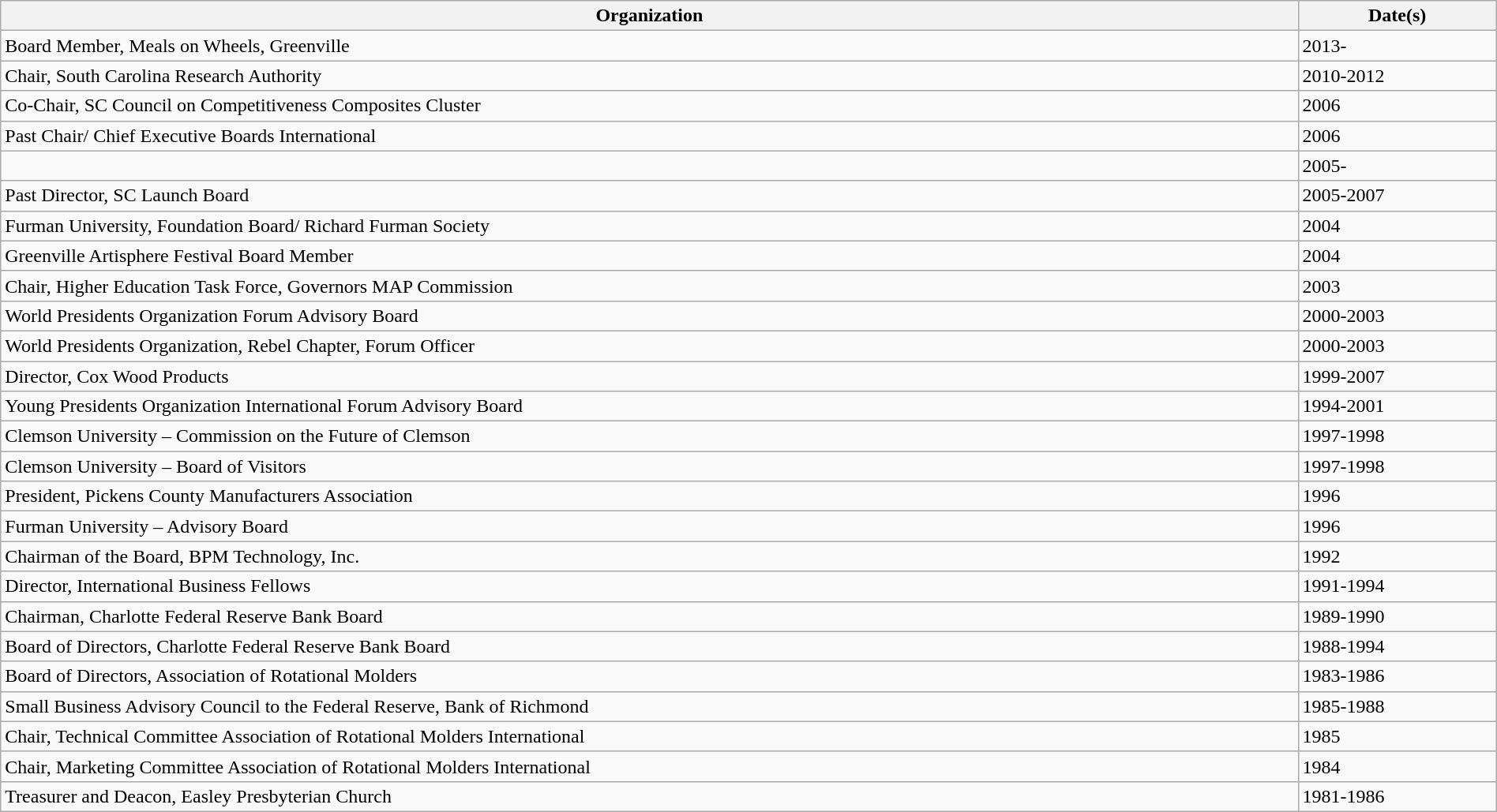<table class=wikitable style="width:100%">
<tr>
<th>Organization</th>
<th>Date(s)</th>
</tr>
<tr>
<td>Board Member, Meals on Wheels, Greenville</td>
<td>2013-</td>
</tr>
<tr>
<td>Chair, South Carolina Research Authority</td>
<td>2010-2012</td>
</tr>
<tr>
<td>Co-Chair, SC Council on Competitiveness Composites Cluster</td>
<td>2006</td>
</tr>
<tr>
<td>Past Chair/ Chief Executive Boards International</td>
<td>2006</td>
</tr>
<tr>
<td></td>
<td>2005-</td>
</tr>
<tr>
<td>Past Director, SC Launch Board</td>
<td>2005-2007</td>
</tr>
<tr>
<td>Furman University, Foundation Board/ Richard Furman Society</td>
<td>2004</td>
</tr>
<tr>
<td>Greenville Artisphere Festival Board Member</td>
<td>2004</td>
</tr>
<tr>
<td>Chair, Higher Education Task Force, Governors MAP Commission</td>
<td>2003</td>
</tr>
<tr>
<td>World Presidents Organization Forum Advisory Board</td>
<td>2000-2003</td>
</tr>
<tr>
<td>World Presidents Organization, Rebel Chapter, Forum Officer</td>
<td>2000-2003</td>
</tr>
<tr>
<td>Director, Cox Wood Products</td>
<td>1999-2007</td>
</tr>
<tr>
<td>Young Presidents Organization International Forum Advisory Board</td>
<td>1994-2001</td>
</tr>
<tr>
<td>Clemson University – Commission on the Future of Clemson</td>
<td>1997-1998</td>
</tr>
<tr>
<td>Clemson University – Board of Visitors</td>
<td>1997-1998</td>
</tr>
<tr>
<td>President, Pickens County Manufacturers Association</td>
<td>1996</td>
</tr>
<tr>
<td>Furman University – Advisory Board</td>
<td>1996</td>
</tr>
<tr>
<td>Chairman of the Board, BPM Technology, Inc.</td>
<td>1992</td>
</tr>
<tr>
<td>Director, International Business Fellows</td>
<td>1991-1994</td>
</tr>
<tr>
<td>Chairman, Charlotte Federal Reserve Bank Board</td>
<td>1989-1990</td>
</tr>
<tr>
<td>Board of Directors, Charlotte Federal Reserve Bank Board</td>
<td>1988-1994</td>
</tr>
<tr>
<td>Board of Directors, Association of Rotational Molders</td>
<td>1983-1986</td>
</tr>
<tr>
<td>Small Business Advisory Council to the Federal Reserve, Bank of Richmond</td>
<td>1985-1988</td>
</tr>
<tr>
<td>Chair, Technical Committee Association of Rotational Molders International</td>
<td>1985</td>
</tr>
<tr>
<td>Chair, Marketing Committee Association of Rotational Molders International</td>
<td>1984</td>
</tr>
<tr>
<td>Treasurer and Deacon, Easley Presbyterian Church</td>
<td>1981-1986</td>
</tr>
</table>
